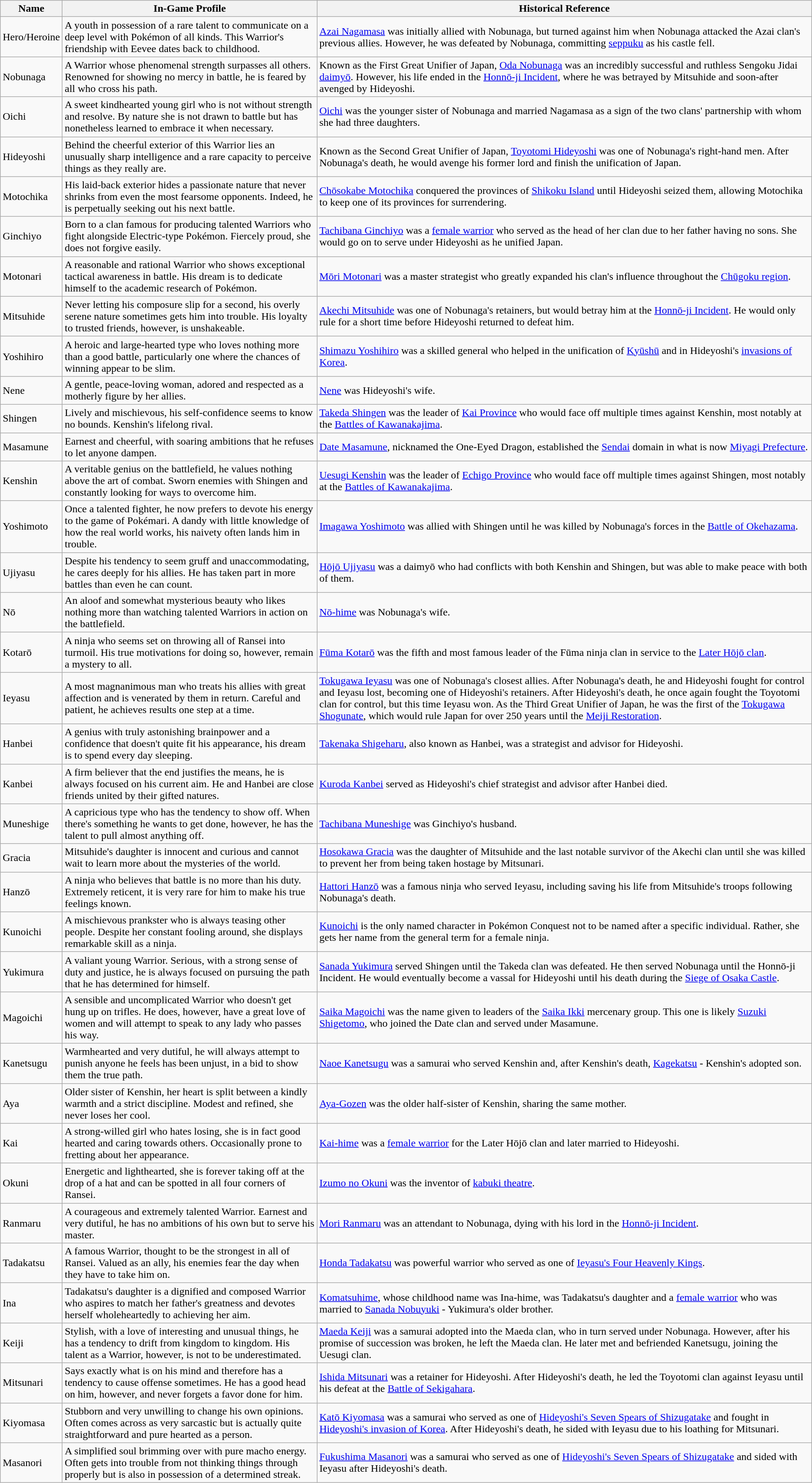<table class="wikitable">
<tr>
<th>Name</th>
<th>In-Game Profile</th>
<th>Historical Reference</th>
</tr>
<tr>
<td>Hero/Heroine</td>
<td>A youth in possession of a rare talent to communicate on a deep level with Pokémon of all kinds. This Warrior's friendship with Eevee dates back to childhood.</td>
<td><a href='#'>Azai Nagamasa</a> was initially allied with Nobunaga, but turned against him when Nobunaga attacked the Azai clan's previous allies. However, he was defeated by Nobunaga, committing <a href='#'>seppuku</a> as his castle fell.</td>
</tr>
<tr>
<td>Nobunaga</td>
<td>A Warrior whose phenomenal strength surpasses all others. Renowned for showing no mercy in battle, he is feared by all who cross his path.</td>
<td>Known as the First Great Unifier of Japan, <a href='#'>Oda Nobunaga</a> was an incredibly successful and ruthless Sengoku Jidai <a href='#'>daimyō</a>. However, his life ended in the <a href='#'>Honnō-ji Incident</a>, where he was betrayed by Mitsuhide and soon-after avenged by Hideyoshi.</td>
</tr>
<tr>
<td>Oichi</td>
<td>A sweet kindhearted young girl who is not without strength and resolve. By nature she is not drawn to battle but has nonetheless learned to embrace it when necessary.</td>
<td><a href='#'>Oichi</a> was the younger sister of Nobunaga and married Nagamasa as a sign of the two clans' partnership with whom she had three daughters.</td>
</tr>
<tr>
<td>Hideyoshi</td>
<td>Behind the cheerful exterior of this Warrior lies an unusually sharp intelligence and a rare capacity to perceive things as they really are.</td>
<td>Known as the Second Great Unifier of Japan, <a href='#'>Toyotomi Hideyoshi</a> was one of Nobunaga's right-hand men. After Nobunaga's death, he would avenge his former lord and finish the unification of Japan.</td>
</tr>
<tr>
<td>Motochika</td>
<td>His laid-back exterior hides a passionate nature that never shrinks from even the most fearsome opponents. Indeed, he is perpetually seeking out his next battle.</td>
<td><a href='#'>Chōsokabe Motochika</a> conquered the provinces of <a href='#'>Shikoku Island</a> until Hideyoshi seized them, allowing Motochika to keep one of its provinces for surrendering.</td>
</tr>
<tr>
<td>Ginchiyo</td>
<td>Born to a clan famous for producing talented Warriors who fight alongside Electric-type Pokémon. Fiercely proud, she does not forgive easily.</td>
<td><a href='#'>Tachibana Ginchiyo</a> was a <a href='#'>female warrior</a> who served as the head of her clan due to her father having no sons. She would go on to serve under Hideyoshi as he unified Japan.</td>
</tr>
<tr>
<td>Motonari</td>
<td>A reasonable and rational Warrior who shows exceptional tactical awareness in battle. His dream is to dedicate himself to the academic research of Pokémon.</td>
<td><a href='#'>Mōri Motonari</a> was a master strategist who greatly expanded his clan's influence throughout the <a href='#'>Chūgoku region</a>.</td>
</tr>
<tr>
<td>Mitsuhide</td>
<td>Never letting his composure slip for a second, his overly serene nature sometimes gets him into trouble. His loyalty to trusted friends, however, is unshakeable.</td>
<td><a href='#'>Akechi Mitsuhide</a> was one of Nobunaga's retainers, but would betray him at the <a href='#'>Honnō-ji Incident</a>. He would only rule for a short time before Hideyoshi returned to defeat him.</td>
</tr>
<tr>
<td>Yoshihiro</td>
<td>A heroic and large-hearted type who loves nothing more than a good battle, particularly one where the chances of winning appear to be slim.</td>
<td><a href='#'>Shimazu Yoshihiro</a> was a skilled general who helped in the unification of <a href='#'>Kyūshū</a> and in Hideyoshi's <a href='#'>invasions of Korea</a>.</td>
</tr>
<tr>
<td>Nene</td>
<td>A gentle, peace-loving woman, adored and respected as a motherly figure by her allies.</td>
<td><a href='#'>Nene</a> was Hideyoshi's wife.</td>
</tr>
<tr>
<td>Shingen</td>
<td>Lively and mischievous, his self-confidence seems to know no bounds. Kenshin's lifelong rival.</td>
<td><a href='#'>Takeda Shingen</a> was the leader of <a href='#'>Kai Province</a> who would face off multiple times against Kenshin, most notably at the <a href='#'>Battles of Kawanakajima</a>.</td>
</tr>
<tr>
<td>Masamune</td>
<td>Earnest and cheerful, with soaring ambitions that he refuses to let anyone dampen.</td>
<td><a href='#'>Date Masamune</a>, nicknamed the One-Eyed Dragon, established the <a href='#'>Sendai</a> domain in what is now <a href='#'>Miyagi Prefecture</a>.</td>
</tr>
<tr>
<td>Kenshin</td>
<td>A veritable genius on the battlefield, he values nothing above the art of combat. Sworn enemies with Shingen and constantly looking for ways to overcome him.</td>
<td><a href='#'>Uesugi Kenshin</a> was the leader of <a href='#'>Echigo Province</a> who would face off multiple times against Shingen, most notably at the <a href='#'>Battles of Kawanakajima</a>.</td>
</tr>
<tr>
<td>Yoshimoto</td>
<td>Once a talented fighter, he now prefers to devote his energy to the game of Pokémari. A dandy with little knowledge of how the real world works, his naivety often lands him in trouble.</td>
<td><a href='#'>Imagawa Yoshimoto</a> was allied with Shingen until he was killed by Nobunaga's forces in the <a href='#'>Battle of Okehazama</a>.</td>
</tr>
<tr>
<td>Ujiyasu</td>
<td>Despite his tendency to seem gruff and unaccommodating, he cares deeply for his allies. He has taken part in more battles than even he can count.</td>
<td><a href='#'>Hōjō Ujiyasu</a> was a daimyō who had conflicts with both Kenshin and Shingen, but was able to make peace with both of them.</td>
</tr>
<tr>
<td>Nō</td>
<td>An aloof and somewhat mysterious beauty who likes nothing more than watching talented Warriors in action on the battlefield.</td>
<td><a href='#'>Nō-hime</a> was Nobunaga's wife.</td>
</tr>
<tr>
<td>Kotarō</td>
<td>A ninja who seems set on throwing all of Ransei into turmoil. His true motivations for doing so, however, remain a mystery to all.</td>
<td><a href='#'>Fūma Kotarō</a> was the fifth and most famous leader of the Fūma ninja clan in service to the <a href='#'>Later Hōjō clan</a>.</td>
</tr>
<tr>
<td>Ieyasu</td>
<td>A most magnanimous man who treats his allies with great affection and is venerated by them in return. Careful and patient, he achieves results one step at a time.</td>
<td><a href='#'>Tokugawa Ieyasu</a> was one of Nobunaga's closest allies. After Nobunaga's death, he and Hideyoshi fought for control and Ieyasu lost, becoming one of Hideyoshi's retainers. After Hideyoshi's death, he once again fought the Toyotomi clan for control, but this time Ieyasu won. As the Third Great Unifier of Japan, he was the first of the <a href='#'>Tokugawa Shogunate</a>, which would rule Japan for over 250 years until the <a href='#'>Meiji Restoration</a>.</td>
</tr>
<tr>
<td>Hanbei</td>
<td>A genius with truly astonishing brainpower and a confidence that doesn't quite fit his appearance, his dream is to spend every day sleeping.</td>
<td><a href='#'>Takenaka Shigeharu</a>, also known as Hanbei, was a strategist and advisor for Hideyoshi.</td>
</tr>
<tr>
<td>Kanbei</td>
<td>A firm believer that the end justifies the means, he is always focused on his current aim. He and Hanbei are close friends united by their gifted natures.</td>
<td><a href='#'>Kuroda Kanbei</a> served as Hideyoshi's chief strategist and advisor after Hanbei died.</td>
</tr>
<tr>
<td>Muneshige</td>
<td>A capricious type who has the tendency to show off. When there's something he wants to get done, however, he has the talent to pull almost anything off.</td>
<td><a href='#'>Tachibana Muneshige</a> was Ginchiyo's husband.</td>
</tr>
<tr>
<td>Gracia</td>
<td>Mitsuhide's daughter is innocent and curious and cannot wait to learn more about the mysteries of the world.</td>
<td><a href='#'>Hosokawa Gracia</a> was the daughter of Mitsuhide and the last notable survivor of the Akechi clan until she was killed to prevent her from being taken hostage by Mitsunari.</td>
</tr>
<tr>
<td>Hanzō</td>
<td>A ninja who believes that battle is no more than his duty. Extremely reticent, it is very rare for him to make his true feelings known.</td>
<td><a href='#'>Hattori Hanzō</a> was a famous ninja who served Ieyasu, including saving his life from Mitsuhide's troops following Nobunaga's death.</td>
</tr>
<tr>
<td>Kunoichi</td>
<td>A mischievous prankster who is always teasing other people. Despite her constant fooling around, she displays remarkable skill as a ninja.</td>
<td><a href='#'>Kunoichi</a> is the only named character in Pokémon Conquest not to be named after a specific individual. Rather, she gets her name from the general term for a female ninja.</td>
</tr>
<tr>
<td>Yukimura</td>
<td>A valiant young Warrior. Serious, with a strong sense of duty and justice, he is always focused on pursuing the path that he has determined for himself.</td>
<td><a href='#'>Sanada Yukimura</a> served Shingen until the Takeda clan was defeated. He then served Nobunaga until the Honnō-ji Incident. He would eventually become a vassal for Hideyoshi until his death during the <a href='#'>Siege of Osaka Castle</a>.</td>
</tr>
<tr>
<td>Magoichi</td>
<td>A sensible and uncomplicated Warrior who doesn't get hung up on trifles. He does, however, have a great love of women and will attempt to speak to any lady who passes his way.</td>
<td><a href='#'>Saika Magoichi</a> was the name given to leaders of the <a href='#'>Saika Ikki</a> mercenary group. This one is likely <a href='#'>Suzuki Shigetomo</a>, who joined the Date clan and served under Masamune.</td>
</tr>
<tr>
<td>Kanetsugu</td>
<td>Warmhearted and very dutiful, he will always attempt to punish anyone he feels has been unjust, in a bid to show them the true path.</td>
<td><a href='#'>Naoe Kanetsugu</a> was a samurai who served Kenshin and, after Kenshin's death, <a href='#'>Kagekatsu</a> - Kenshin's adopted son.</td>
</tr>
<tr>
<td>Aya</td>
<td>Older sister of Kenshin, her heart is split between a kindly warmth and a strict discipline. Modest and refined, she never loses her cool.</td>
<td><a href='#'>Aya-Gozen</a> was the older half-sister of Kenshin, sharing the same mother.</td>
</tr>
<tr>
<td>Kai</td>
<td>A strong-willed girl who hates losing, she is in fact good hearted and caring towards others. Occasionally prone to fretting about her appearance.</td>
<td><a href='#'>Kai-hime</a> was a <a href='#'>female warrior</a> for the Later Hōjō clan and later married to Hideyoshi.</td>
</tr>
<tr>
<td>Okuni</td>
<td>Energetic and lighthearted, she is forever taking off at the drop of a hat and can be spotted in all four corners of Ransei.</td>
<td><a href='#'>Izumo no Okuni</a> was the inventor of <a href='#'>kabuki theatre</a>.</td>
</tr>
<tr>
<td>Ranmaru</td>
<td>A courageous and extremely talented Warrior. Earnest and very dutiful, he has no ambitions of his own but to serve his master.</td>
<td><a href='#'>Mori Ranmaru</a> was an attendant to Nobunaga, dying with his lord in the <a href='#'>Honnō-ji Incident</a>.</td>
</tr>
<tr>
<td>Tadakatsu</td>
<td>A famous Warrior, thought to be the strongest in all of Ransei. Valued as an ally, his enemies fear the day when they have to take him on.</td>
<td><a href='#'>Honda Tadakatsu</a> was powerful warrior who served as one of <a href='#'>Ieyasu's Four Heavenly Kings</a>.</td>
</tr>
<tr>
<td>Ina</td>
<td>Tadakatsu's daughter is a dignified and composed Warrior who aspires to match her father's greatness and devotes herself wholeheartedly to achieving her aim.</td>
<td><a href='#'>Komatsuhime</a>, whose childhood name was Ina-hime, was Tadakatsu's daughter and a <a href='#'>female warrior</a> who was married to <a href='#'>Sanada Nobuyuki</a> - Yukimura's older brother.</td>
</tr>
<tr>
<td>Keiji</td>
<td>Stylish, with a love of interesting and unusual things, he has a tendency to drift from kingdom to kingdom. His talent as a Warrior, however, is not to be underestimated.</td>
<td><a href='#'>Maeda Keiji</a> was a samurai adopted into the Maeda clan, who in turn served under Nobunaga. However, after his promise of succession was broken, he left the Maeda clan. He later met and befriended Kanetsugu, joining the Uesugi clan.</td>
</tr>
<tr>
<td>Mitsunari</td>
<td>Says exactly what is on his mind and therefore has a tendency to cause offense sometimes. He has a good head on him, however, and never forgets a favor done for him.</td>
<td><a href='#'>Ishida Mitsunari</a> was a retainer for Hideyoshi. After Hideyoshi's death, he led the Toyotomi clan against Ieyasu until his defeat at the <a href='#'>Battle of Sekigahara</a>.</td>
</tr>
<tr>
<td>Kiyomasa</td>
<td>Stubborn and very unwilling to change his own opinions. Often comes across as very sarcastic but is actually quite straightforward and pure hearted as a person.</td>
<td><a href='#'>Katō Kiyomasa</a> was a samurai who served as one of <a href='#'>Hideyoshi's Seven Spears of Shizugatake</a> and fought in <a href='#'>Hideyoshi's invasion of Korea</a>. After Hideyoshi's death, he sided with Ieyasu due to his loathing for Mitsunari.</td>
</tr>
<tr>
<td>Masanori</td>
<td>A simplified soul brimming over with pure macho energy. Often gets into trouble from not thinking things through properly but is also in possession of a determined streak.</td>
<td><a href='#'>Fukushima Masanori</a> was a samurai who served as one of <a href='#'>Hideyoshi's Seven Spears of Shizugatake</a> and sided with Ieyasu after Hideyoshi's death.</td>
</tr>
</table>
